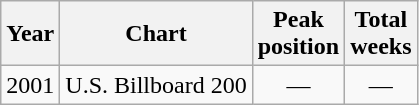<table class="wikitable">
<tr>
<th>Year</th>
<th>Chart</th>
<th>Peak<br>position</th>
<th>Total<br>weeks</th>
</tr>
<tr>
<td style="text-align:center;">2001</td>
<td align="left">U.S. Billboard 200</td>
<td style="text-align:center;">—</td>
<td style="text-align:center;">—</td>
</tr>
</table>
